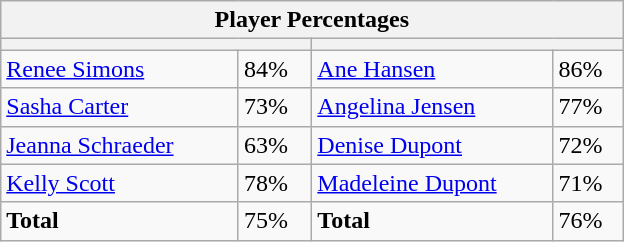<table class="wikitable">
<tr>
<th colspan=4 width=400>Player Percentages</th>
</tr>
<tr>
<th colspan=2 width=200></th>
<th colspan=2 width=200></th>
</tr>
<tr>
<td><a href='#'>Renee Simons</a></td>
<td>84%</td>
<td><a href='#'>Ane Hansen</a></td>
<td>86%</td>
</tr>
<tr>
<td><a href='#'>Sasha Carter</a></td>
<td>73%</td>
<td><a href='#'>Angelina Jensen</a></td>
<td>77%</td>
</tr>
<tr>
<td><a href='#'>Jeanna Schraeder</a></td>
<td>63%</td>
<td><a href='#'>Denise Dupont</a></td>
<td>72%</td>
</tr>
<tr>
<td><a href='#'>Kelly Scott</a></td>
<td>78%</td>
<td><a href='#'>Madeleine Dupont</a></td>
<td>71%</td>
</tr>
<tr>
<td><strong>Total</strong></td>
<td>75%</td>
<td><strong>Total</strong></td>
<td>76%</td>
</tr>
</table>
